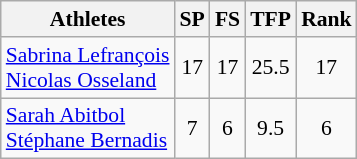<table class="wikitable" border="1" style="font-size:90%">
<tr>
<th>Athletes</th>
<th>SP</th>
<th>FS</th>
<th>TFP</th>
<th>Rank</th>
</tr>
<tr align=center>
<td align=left><a href='#'>Sabrina Lefrançois</a><br><a href='#'>Nicolas Osseland</a></td>
<td>17</td>
<td>17</td>
<td>25.5</td>
<td>17</td>
</tr>
<tr align=center>
<td align=left><a href='#'>Sarah Abitbol</a><br><a href='#'>Stéphane Bernadis</a></td>
<td>7</td>
<td>6</td>
<td>9.5</td>
<td>6</td>
</tr>
</table>
